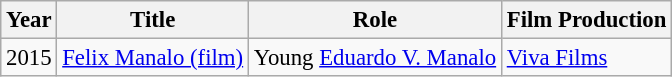<table class="wikitable" style="font-size: 95%;">
<tr>
<th>Year</th>
<th>Title</th>
<th>Role</th>
<th>Film Production</th>
</tr>
<tr>
<td>2015</td>
<td><a href='#'>Felix Manalo (film)</a></td>
<td>Young <a href='#'>Eduardo V. Manalo</a></td>
<td><a href='#'>Viva Films</a></td>
</tr>
</table>
